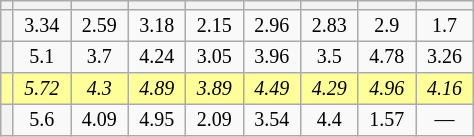<table class="wikitable" style="float:left; margin-top:0; margin-right:1em; text-align:center; font-size:10pt; line-height:11pt; width:25%;">
<tr>
<th></th>
<th></th>
<th></th>
<th></th>
<th></th>
<th></th>
<th></th>
<th></th>
<th></th>
</tr>
<tr>
<th scope="row"></th>
<td>3.34</td>
<td>2.59</td>
<td>3.18</td>
<td>2.15</td>
<td>2.96</td>
<td>2.83</td>
<td>2.9</td>
<td>1.7</td>
</tr>
<tr>
<th scope="row"></th>
<td>5.1</td>
<td>3.7</td>
<td>4.24</td>
<td>3.05</td>
<td>3.96</td>
<td>3.5</td>
<td>4.78</td>
<td>3.26</td>
</tr>
<tr>
<th scope="row" style="background:#ff9;"><strong><em></em></strong></th>
<td style="background:#ff9;"><em>5.72</em></td>
<td style="background:#ff9;"><em>4.3</em></td>
<td style="background:#ff9;"><em>4.89</em></td>
<td style="background:#ff9;"><em>3.89</em></td>
<td style="background:#ff9;"><em>4.49</em></td>
<td style="background:#ff9;"><em>4.29</em></td>
<td style="background:#ff9;"><em>4.96</em></td>
<td style="background:#ff9;"><em>4.16</em></td>
</tr>
<tr>
<th scope="row"></th>
<td>5.6</td>
<td>4.09</td>
<td>4.95</td>
<td>2.09</td>
<td>3.54</td>
<td>4.4</td>
<td>1.57</td>
<td>—</td>
</tr>
</table>
